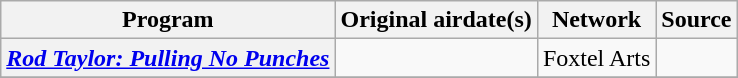<table class="wikitable plainrowheaders sortable" style="text-align:center">
<tr>
<th>Program</th>
<th>Original airdate(s)</th>
<th>Network</th>
<th class="unsortable">Source</th>
</tr>
<tr>
<th scope="row"><em><a href='#'>Rod Taylor: Pulling No Punches</a></em></th>
<td></td>
<td>Foxtel Arts</td>
<td></td>
</tr>
<tr>
</tr>
</table>
